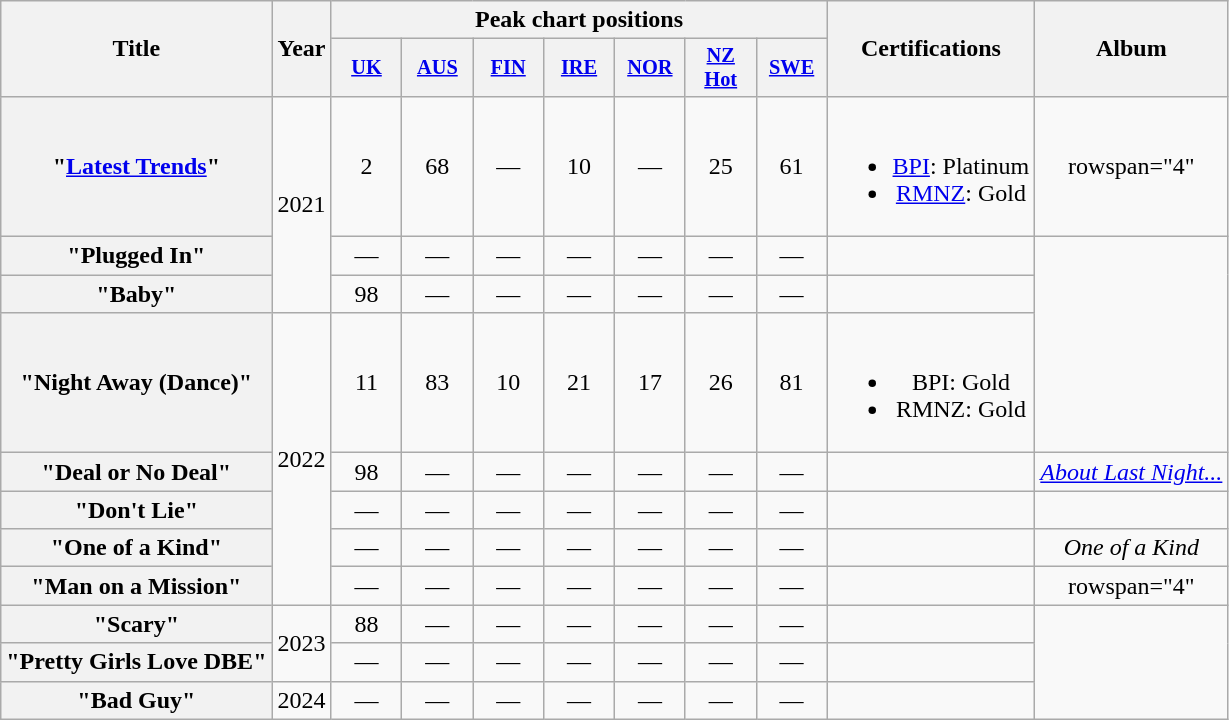<table class="wikitable plainrowheaders" style="text-align:center;">
<tr>
<th scope="col" rowspan="2">Title</th>
<th scope="col" rowspan="2">Year</th>
<th scope="col" colspan="7">Peak chart positions</th>
<th rowspan="2">Certifications</th>
<th scope="col" rowspan="2">Album</th>
</tr>
<tr>
<th scope="col" style="width:3em;font-size:85%;"><a href='#'>UK</a><br></th>
<th scope="col" style="width:3em;font-size:85%;"><a href='#'>AUS</a><br></th>
<th scope="col" style="width:3em;font-size:85%;"><a href='#'>FIN</a><br></th>
<th scope="col" style="width:3em;font-size:85%;"><a href='#'>IRE</a><br></th>
<th scope="col" style="width:3em;font-size:85%;"><a href='#'>NOR</a><br></th>
<th scope="col" style="width:3em;font-size:85%;"><a href='#'>NZ<br>Hot</a><br></th>
<th scope="col" style="width:3em;font-size:85%;"><a href='#'>SWE</a><br></th>
</tr>
<tr>
<th scope="row">"<a href='#'>Latest Trends</a>"<br></th>
<td rowspan="3">2021</td>
<td>2</td>
<td>68</td>
<td>—</td>
<td>10</td>
<td>—</td>
<td>25</td>
<td>61</td>
<td><br><ul><li><a href='#'>BPI</a>: Platinum</li><li><a href='#'>RMNZ</a>: Gold</li></ul></td>
<td>rowspan="4" </td>
</tr>
<tr>
<th scope="row">"Plugged In"<br></th>
<td>—</td>
<td>—</td>
<td>—</td>
<td>—</td>
<td>—</td>
<td>—</td>
<td>—</td>
<td></td>
</tr>
<tr>
<th scope="row">"Baby"<br></th>
<td>98</td>
<td>—</td>
<td>—</td>
<td>—</td>
<td>—</td>
<td>—</td>
<td>—</td>
<td></td>
</tr>
<tr>
<th scope="row">"Night Away (Dance)"<br></th>
<td rowspan="5">2022</td>
<td>11</td>
<td>83</td>
<td>10</td>
<td>21</td>
<td>17</td>
<td>26</td>
<td>81</td>
<td><br><ul><li>BPI: Gold</li><li>RMNZ: Gold</li></ul></td>
</tr>
<tr>
<th scope="row">"Deal or No Deal"<br></th>
<td>98</td>
<td>—</td>
<td>—</td>
<td>—</td>
<td>—</td>
<td>—</td>
<td>—</td>
<td></td>
<td><em><a href='#'>About Last Night...</a></em></td>
</tr>
<tr>
<th scope="row">"Don't Lie"<br></th>
<td>—</td>
<td>—</td>
<td>—</td>
<td>—</td>
<td>—</td>
<td>—</td>
<td>—</td>
<td></td>
<td></td>
</tr>
<tr>
<th scope="row">"One of a Kind"<br></th>
<td>—</td>
<td>—</td>
<td>—</td>
<td>—</td>
<td>—</td>
<td>—</td>
<td>—</td>
<td></td>
<td><em>One of a Kind</em></td>
</tr>
<tr>
<th scope="Row">"Man on a Mission"<br></th>
<td>—</td>
<td>—</td>
<td>—</td>
<td>—</td>
<td>—</td>
<td>—</td>
<td>—</td>
<td></td>
<td>rowspan="4" </td>
</tr>
<tr>
<th scope="Row">"Scary"<br></th>
<td rowspan="2">2023</td>
<td>88</td>
<td>—</td>
<td>—</td>
<td>—</td>
<td>—</td>
<td>—</td>
<td>—</td>
<td></td>
</tr>
<tr>
<th scope="Row">"Pretty Girls Love DBE"</th>
<td>—</td>
<td>—</td>
<td>—</td>
<td>—</td>
<td>—</td>
<td>—</td>
<td>—</td>
<td></td>
</tr>
<tr>
<th scope="Row">"Bad Guy"</th>
<td>2024</td>
<td>—</td>
<td>—</td>
<td>—</td>
<td>—</td>
<td>—</td>
<td>—</td>
<td>—</td>
<td></td>
</tr>
</table>
